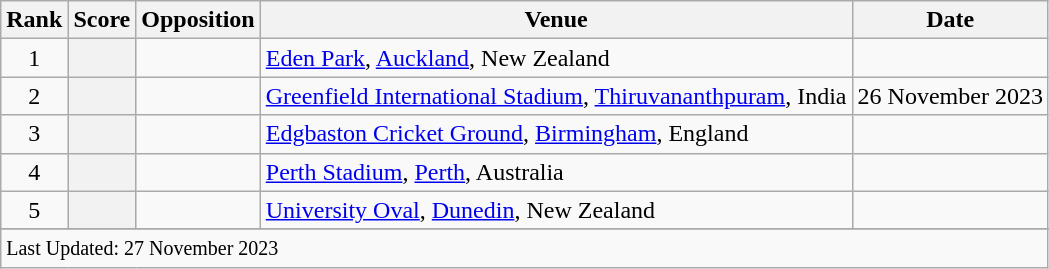<table class="wikitable plainrowheaders sortable">
<tr>
<th scope=col>Rank</th>
<th scope=col>Score</th>
<th scope=col>Opposition</th>
<th scope=col>Venue</th>
<th scope=col>Date</th>
</tr>
<tr>
<td align=center>1</td>
<th scope=row style=text-align:center;></th>
<td></td>
<td><a href='#'>Eden Park</a>, <a href='#'>Auckland</a>, New Zealand</td>
<td></td>
</tr>
<tr>
<td align=center>2</td>
<th scope="row" style="text-align:center;"></th>
<td></td>
<td><a href='#'>Greenfield International Stadium</a>, <a href='#'>Thiruvananthpuram</a>, India</td>
<td>26 November 2023</td>
</tr>
<tr>
<td align="center">3</td>
<th scope="row" style="text-align:center;"></th>
<td></td>
<td><a href='#'>Edgbaston Cricket Ground</a>, <a href='#'>Birmingham</a>, England</td>
<td></td>
</tr>
<tr>
<td align="center">4</td>
<th scope="row" style="text-align:center;"></th>
<td></td>
<td><a href='#'>Perth Stadium</a>, <a href='#'>Perth</a>, Australia</td>
<td></td>
</tr>
<tr>
<td align="center">5</td>
<th scope="row" style="text-align:center;"></th>
<td></td>
<td><a href='#'>University Oval</a>, <a href='#'>Dunedin</a>, New Zealand</td>
<td></td>
</tr>
<tr>
</tr>
<tr class=sortbottom>
<td colspan=5><small>Last Updated: 27 November 2023</small></td>
</tr>
</table>
